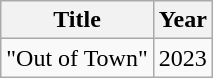<table class="wikitable">
<tr>
<th>Title</th>
<th>Year</th>
</tr>
<tr>
<td>"Out of Town"</td>
<td>2023</td>
</tr>
</table>
